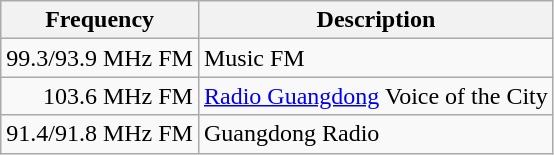<table class="wikitable">
<tr>
<th>Frequency</th>
<th>Description</th>
</tr>
<tr>
<td style="text-align:right;">99.3/93.9 MHz FM</td>
<td>Music FM</td>
</tr>
<tr>
<td style="text-align:right;">103.6 MHz FM</td>
<td><a href='#'>Radio Guangdong</a> Voice of the City</td>
</tr>
<tr>
<td style="text-align:right;">91.4/91.8 MHz FM</td>
<td>Guangdong Radio</td>
</tr>
</table>
